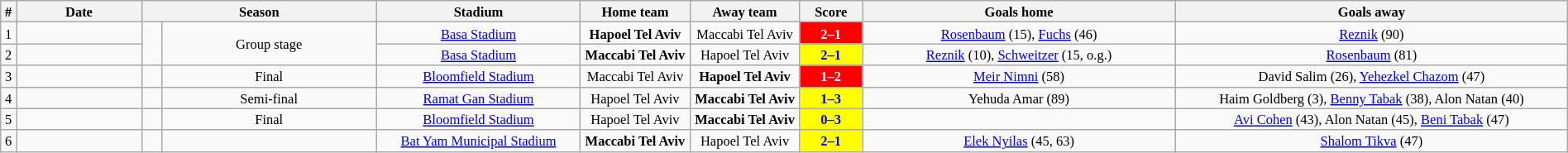<table class="wikitable sortable" style="width:100%; margin:0 left; font-size: 11px">
<tr>
<th width=1%>#</th>
<th class="unsortable" width=8%>Date</th>
<th colspan="2" width=15%>Season</th>
<th width=13%>Stadium</th>
<th width=7%>Home team</th>
<th width=7%>Away team</th>
<th width=4%>Score</th>
<th width=20%>Goals home</th>
<th width=20>Goals away</th>
</tr>
<tr style="text-align:center;">
<td>1</td>
<td></td>
<td rowspan="2"></td>
<td rowspan="2">Group stage</td>
<td><a href='#'>Basa Stadium</a></td>
<td><strong>Hapoel Tel Aviv</strong></td>
<td>Maccabi Tel Aviv</td>
<td style="color:white; background:red"><strong>2–1</strong></td>
<td><a href='#'>Rosenbaum</a> (15), <a href='#'>Fuchs</a> (46)</td>
<td><a href='#'>Reznik</a> (90)</td>
</tr>
<tr style="text-align:center;">
<td>2</td>
<td></td>
<td><a href='#'>Basa Stadium</a></td>
<td><strong>Maccabi Tel Aviv</strong></td>
<td>Hapoel Tel Aviv</td>
<td style="color:blue; background:yellow"><strong>2–1</strong></td>
<td><a href='#'>Reznik</a> (10), <a href='#'>Schweitzer</a> (15, o.g.)</td>
<td><a href='#'>Rosenbaum</a> (81)</td>
</tr>
<tr style="text-align:center;">
<td>3</td>
<td></td>
<td></td>
<td>Final</td>
<td><a href='#'>Bloomfield Stadium</a></td>
<td>Maccabi Tel Aviv</td>
<td><strong>Hapoel Tel Aviv</strong></td>
<td style="color:white; background:red"><strong>1–2</strong></td>
<td><a href='#'>Meir Nimni</a> (58)</td>
<td>David Salim (26), <a href='#'>Yehezkel Chazom</a> (47)</td>
</tr>
<tr style="text-align:center;">
<td>4</td>
<td></td>
<td></td>
<td>Semi-final</td>
<td><a href='#'>Ramat Gan Stadium</a></td>
<td>Hapoel Tel Aviv</td>
<td><strong>Maccabi Tel Aviv</strong></td>
<td style="color:blue; background:yellow"><strong>1–3</strong></td>
<td>Yehuda Amar (89)</td>
<td>Haim Goldberg (3), <a href='#'>Benny Tabak</a> (38), Alon Natan (40)</td>
</tr>
<tr style="text-align:center;">
<td>5</td>
<td></td>
<td></td>
<td>Final</td>
<td><a href='#'>Bloomfield Stadium</a></td>
<td>Hapoel Tel Aviv</td>
<td><strong>Maccabi Tel Aviv</strong></td>
<td style="color:blue; background:yellow"><strong>0–3</strong></td>
<td></td>
<td><a href='#'>Avi Cohen</a> (43), Alon Natan (45), <a href='#'>Beni Tabak</a> (47)</td>
</tr>
<tr style="text-align:center;">
<td>6</td>
<td></td>
<td></td>
<td></td>
<td><a href='#'>Bat Yam Municipal Stadium</a></td>
<td><strong>Maccabi Tel Aviv</strong></td>
<td>Hapoel Tel Aviv</td>
<td style="color:blue; background:yellow"><strong>2–1</strong></td>
<td><a href='#'>Elek Nyilas</a> (45, 63)</td>
<td><a href='#'>Shalom Tikva</a> (47)</td>
</tr>
</table>
